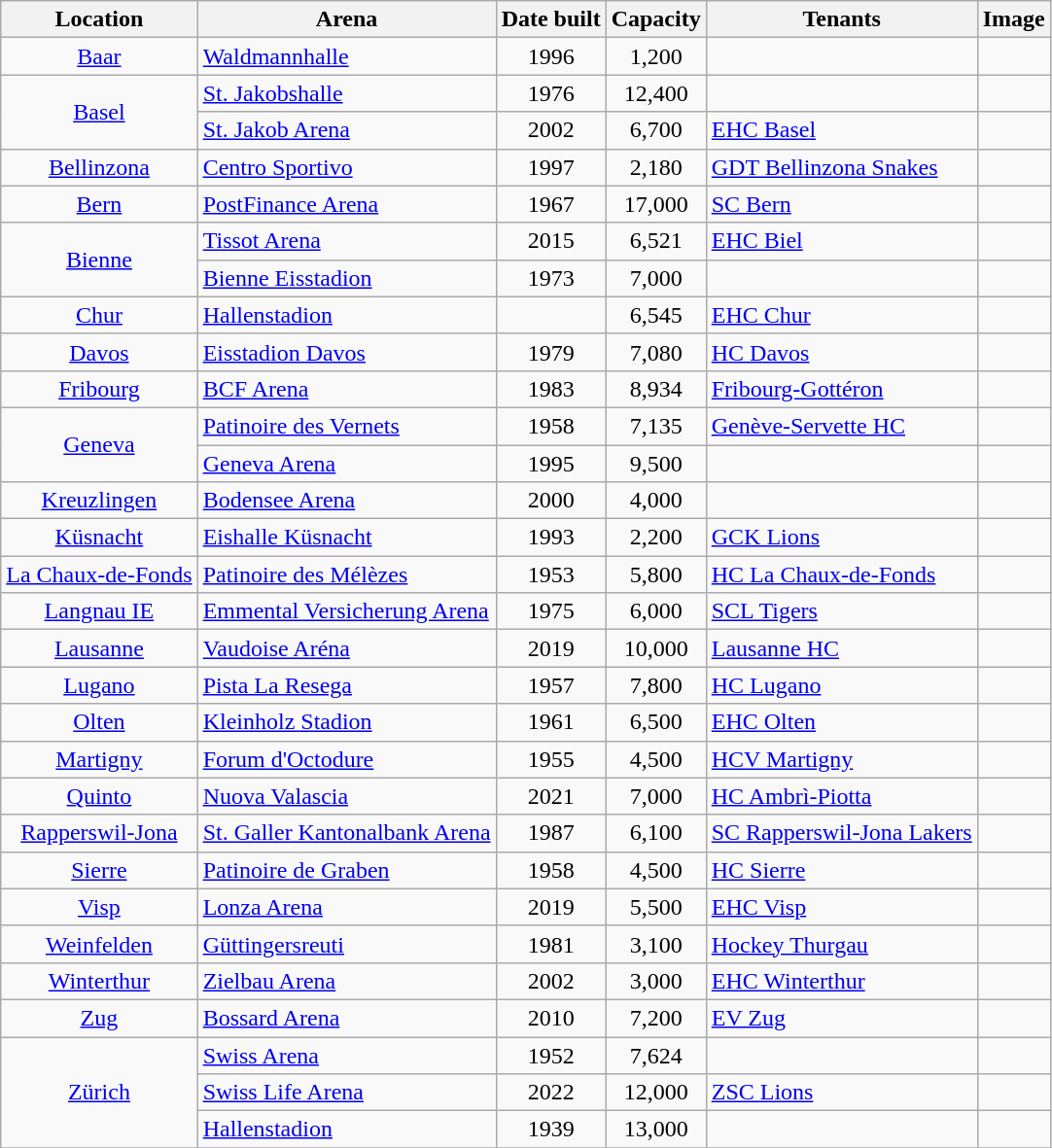<table class="wikitable sortable">
<tr>
<th>Location</th>
<th>Arena</th>
<th>Date built</th>
<th>Capacity</th>
<th>Tenants</th>
<th>Image</th>
</tr>
<tr>
<td align=center><a href='#'>Baar</a></td>
<td align=left><a href='#'>Waldmannhalle</a></td>
<td align=center>1996</td>
<td align=center>1,200</td>
<td></td>
<td></td>
</tr>
<tr>
<td rowspan=2 align=center><a href='#'>Basel</a></td>
<td align=left><a href='#'>St. Jakobshalle</a></td>
<td align=center>1976</td>
<td align=center>12,400</td>
<td></td>
<td></td>
</tr>
<tr>
<td align=left><a href='#'>St. Jakob Arena</a></td>
<td align=center>2002</td>
<td align=center>6,700</td>
<td><a href='#'>EHC Basel</a></td>
<td></td>
</tr>
<tr>
<td align=center><a href='#'>Bellinzona</a></td>
<td align=left><a href='#'>Centro Sportivo</a></td>
<td align=center>1997</td>
<td align=center>2,180</td>
<td><a href='#'>GDT Bellinzona Snakes</a></td>
<td></td>
</tr>
<tr>
<td align=center><a href='#'>Bern</a></td>
<td align=left><a href='#'>PostFinance Arena</a></td>
<td align=center>1967</td>
<td align=center>17,000</td>
<td><a href='#'>SC Bern</a></td>
<td></td>
</tr>
<tr>
<td align=center rowspan=2><a href='#'>Bienne</a></td>
<td align=left><a href='#'>Tissot Arena</a></td>
<td align=center>2015</td>
<td align=center>6,521</td>
<td><a href='#'>EHC Biel</a></td>
<td></td>
</tr>
<tr>
<td align=left><a href='#'>Bienne Eisstadion</a></td>
<td align=center>1973</td>
<td align=center>7,000</td>
<td></td>
<td></td>
</tr>
<tr>
<td align=center><a href='#'>Chur</a></td>
<td align=left><a href='#'>Hallenstadion</a></td>
<td></td>
<td align=center>6,545</td>
<td><a href='#'>EHC Chur</a></td>
<td></td>
</tr>
<tr>
<td align=center><a href='#'>Davos</a></td>
<td align=left><a href='#'>Eisstadion Davos</a></td>
<td align=center>1979</td>
<td align=center>7,080</td>
<td><a href='#'>HC Davos</a></td>
<td></td>
</tr>
<tr>
<td align=center><a href='#'>Fribourg</a></td>
<td align=left><a href='#'>BCF Arena</a></td>
<td align=center>1983</td>
<td align=center>8,934</td>
<td><a href='#'>Fribourg-Gottéron</a></td>
<td></td>
</tr>
<tr>
<td rowspan=2 align=center><a href='#'>Geneva</a></td>
<td align=left><a href='#'>Patinoire des Vernets</a></td>
<td align=center>1958</td>
<td align=center>7,135</td>
<td><a href='#'>Genève-Servette HC</a></td>
<td></td>
</tr>
<tr>
<td align=left><a href='#'>Geneva Arena</a></td>
<td align=center>1995</td>
<td align=center>9,500</td>
<td></td>
<td></td>
</tr>
<tr>
<td align=center><a href='#'>Kreuzlingen</a></td>
<td align=left><a href='#'>Bodensee Arena</a></td>
<td align=center>2000</td>
<td align=center>4,000</td>
<td></td>
<td></td>
</tr>
<tr>
<td align=center><a href='#'>Küsnacht</a></td>
<td align=left><a href='#'>Eishalle Küsnacht</a></td>
<td align=center>1993</td>
<td align=center>2,200</td>
<td><a href='#'>GCK Lions</a></td>
<td></td>
</tr>
<tr>
<td align=center><a href='#'>La Chaux-de-Fonds</a></td>
<td align=left><a href='#'>Patinoire des Mélèzes</a></td>
<td align=center>1953</td>
<td align=center>5,800</td>
<td><a href='#'>HC La Chaux-de-Fonds</a></td>
<td></td>
</tr>
<tr>
<td align=center><a href='#'>Langnau IE</a></td>
<td align=left><a href='#'>Emmental Versicherung Arena</a></td>
<td align=center>1975</td>
<td align=center>6,000</td>
<td><a href='#'>SCL Tigers</a></td>
<td></td>
</tr>
<tr>
<td align=center><a href='#'>Lausanne</a></td>
<td align=left><a href='#'>Vaudoise Aréna</a></td>
<td align=center>2019</td>
<td align=center>10,000</td>
<td><a href='#'>Lausanne HC</a></td>
<td></td>
</tr>
<tr>
<td align=center><a href='#'>Lugano</a></td>
<td align=left><a href='#'>Pista La Resega</a></td>
<td align=center>1957</td>
<td align=center>7,800</td>
<td><a href='#'>HC Lugano</a></td>
<td></td>
</tr>
<tr>
<td align=center><a href='#'>Olten</a></td>
<td align=left><a href='#'>Kleinholz Stadion</a></td>
<td align=center>1961</td>
<td align=center>6,500</td>
<td><a href='#'>EHC Olten</a></td>
<td></td>
</tr>
<tr>
<td align=center><a href='#'>Martigny</a></td>
<td align=left><a href='#'>Forum d'Octodure</a></td>
<td align=center>1955</td>
<td align=center>4,500</td>
<td><a href='#'>HCV Martigny</a></td>
<td></td>
</tr>
<tr>
<td align=center><a href='#'>Quinto</a></td>
<td align=left><a href='#'>Nuova Valascia</a></td>
<td align=center>2021</td>
<td align=center>7,000</td>
<td><a href='#'>HC Ambrì-Piotta</a></td>
<td></td>
</tr>
<tr>
<td align=center><a href='#'>Rapperswil-Jona</a></td>
<td align=left><a href='#'>St. Galler Kantonalbank Arena</a></td>
<td align=center>1987</td>
<td align=center>6,100</td>
<td><a href='#'>SC Rapperswil-Jona Lakers</a></td>
<td></td>
</tr>
<tr>
<td align=center><a href='#'>Sierre</a></td>
<td align=left><a href='#'>Patinoire de Graben</a></td>
<td align=center>1958</td>
<td align=center>4,500</td>
<td><a href='#'>HC Sierre</a></td>
<td></td>
</tr>
<tr>
<td align=center><a href='#'>Visp</a></td>
<td align=left><a href='#'>Lonza Arena</a></td>
<td align=center>2019</td>
<td align=center>5,500</td>
<td><a href='#'>EHC Visp</a></td>
<td></td>
</tr>
<tr>
<td align=center><a href='#'>Weinfelden</a></td>
<td align=left><a href='#'>Güttingersreuti</a></td>
<td align=center>1981</td>
<td align=center>3,100</td>
<td><a href='#'>Hockey Thurgau</a></td>
<td></td>
</tr>
<tr>
<td align=center><a href='#'>Winterthur</a></td>
<td align=left><a href='#'>Zielbau Arena</a></td>
<td align=center>2002</td>
<td align=center>3,000</td>
<td><a href='#'>EHC Winterthur</a></td>
<td></td>
</tr>
<tr>
<td align=center><a href='#'>Zug</a></td>
<td align=left><a href='#'>Bossard Arena</a></td>
<td align=center>2010</td>
<td align=center>7,200</td>
<td><a href='#'>EV Zug</a></td>
<td></td>
</tr>
<tr>
<td rowspan=3 align=center><a href='#'>Zürich</a></td>
<td align=left><a href='#'>Swiss Arena</a></td>
<td align=center>1952</td>
<td align=center>7,624</td>
<td></td>
<td></td>
</tr>
<tr>
<td><a href='#'>Swiss Life Arena</a></td>
<td align=center>2022</td>
<td align=center>12,000</td>
<td><a href='#'>ZSC Lions</a></td>
<td></td>
</tr>
<tr>
<td align=left><a href='#'>Hallenstadion</a></td>
<td align=center>1939</td>
<td align=center>13,000</td>
<td></td>
<td></td>
</tr>
<tr>
</tr>
</table>
